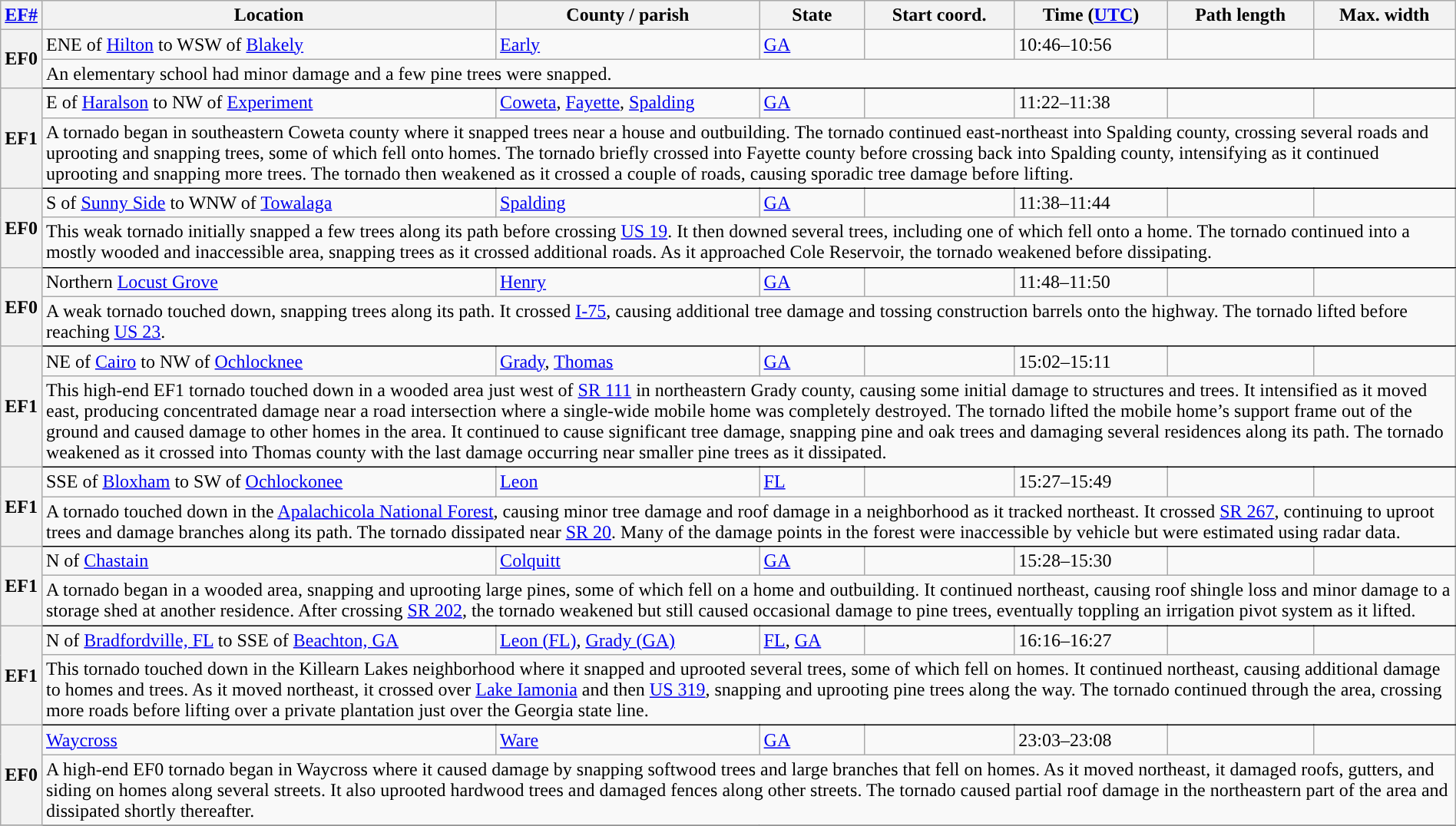<table class="wikitable sortable" style="width:100%;">
<tr>
<th scope="col" width="2%" align="center"><a href='#'>EF#</a></th>
<th scope="col" align="center" class="unsortable">Location</th>
<th scope="col" align="center" class="unsortable">County / parish</th>
<th scope="col" align="center">State</th>
<th scope="col" align="center">Start coord.</th>
<th scope="col" align="center">Time (<a href='#'>UTC</a>)</th>
<th scope="col" align="center">Path length</th>
<th scope="col" align="center">Max. width</th>
</tr>
<tr>
<th scope="row" rowspan="2" style="background-color:#">EF0</th>
<td>ENE of <a href='#'>Hilton</a> to WSW of <a href='#'>Blakely</a></td>
<td><a href='#'>Early</a></td>
<td><a href='#'>GA</a></td>
<td></td>
<td>10:46–10:56</td>
<td></td>
<td></td>
</tr>
<tr class="expand-child">
<td colspan="8" style=" border-bottom: 1px solid black;">An elementary school had minor damage and a few pine trees were snapped.</td>
</tr>
<tr>
<th scope="row" rowspan="2" style="background-color:#">EF1</th>
<td>E of <a href='#'>Haralson</a> to NW of <a href='#'>Experiment</a></td>
<td><a href='#'>Coweta</a>, <a href='#'>Fayette</a>, <a href='#'>Spalding</a></td>
<td><a href='#'>GA</a></td>
<td></td>
<td>11:22–11:38</td>
<td></td>
<td></td>
</tr>
<tr class="expand-child">
<td colspan="8" style=" border-bottom: 1px solid black;">A tornado began in southeastern Coweta county where it snapped trees near a house and outbuilding. The tornado continued east-northeast into Spalding county, crossing several roads and uprooting and snapping trees, some of which fell onto homes. The tornado briefly crossed into Fayette county before crossing back into Spalding county, intensifying as it continued uprooting and snapping more trees. The tornado then weakened as it crossed a couple of roads, causing sporadic tree damage before lifting.</td>
</tr>
<tr>
<th scope="row" rowspan="2" style="background-color:#">EF0</th>
<td>S of <a href='#'>Sunny Side</a> to WNW of <a href='#'>Towalaga</a></td>
<td><a href='#'>Spalding</a></td>
<td><a href='#'>GA</a></td>
<td></td>
<td>11:38–11:44</td>
<td></td>
<td></td>
</tr>
<tr class="expand-child">
<td colspan="8" style=" border-bottom: 1px solid black;">This weak tornado initially snapped a few trees along its path before crossing <a href='#'>US 19</a>. It then downed several trees, including one of which fell onto a home. The tornado continued into a mostly wooded and inaccessible area, snapping trees as it crossed additional roads. As it approached Cole Reservoir, the tornado weakened before dissipating.</td>
</tr>
<tr>
<th scope="row" rowspan="2" style="background-color:#">EF0</th>
<td>Northern <a href='#'>Locust Grove</a></td>
<td><a href='#'>Henry</a></td>
<td><a href='#'>GA</a></td>
<td></td>
<td>11:48–11:50</td>
<td></td>
<td></td>
</tr>
<tr class="expand-child">
<td colspan="8" style=" border-bottom: 1px solid black;">A weak tornado touched down, snapping trees along its path. It crossed <a href='#'>I-75</a>, causing additional tree damage and tossing construction barrels onto the highway. The tornado lifted before reaching <a href='#'>US 23</a>.</td>
</tr>
<tr>
<th scope="row" rowspan="2" style="background-color:#">EF1</th>
<td>NE of <a href='#'>Cairo</a> to NW of <a href='#'>Ochlocknee</a></td>
<td><a href='#'>Grady</a>, <a href='#'>Thomas</a></td>
<td><a href='#'>GA</a></td>
<td></td>
<td>15:02–15:11</td>
<td></td>
<td></td>
</tr>
<tr class="expand-child">
<td colspan="8" style=" border-bottom: 1px solid black;">This high-end EF1 tornado touched down in a wooded area just west of <a href='#'>SR 111</a> in northeastern Grady county, causing some initial damage to structures and trees. It intensified as it moved east, producing concentrated damage near a road intersection where a single-wide mobile home was completely destroyed. The tornado lifted the mobile home’s support frame out of the ground and caused damage to other homes in the area. It continued to cause significant tree damage, snapping pine and oak trees and damaging several residences along its path. The tornado weakened as it crossed into Thomas county with the last damage occurring near smaller pine trees as it dissipated.</td>
</tr>
<tr>
<th scope="row" rowspan="2" style="background-color:#">EF1</th>
<td>SSE of <a href='#'>Bloxham</a> to SW of <a href='#'>Ochlockonee</a></td>
<td><a href='#'>Leon</a></td>
<td><a href='#'>FL</a></td>
<td></td>
<td>15:27–15:49</td>
<td></td>
<td></td>
</tr>
<tr class="expand-child">
<td colspan="8" style=" border-bottom: 1px solid black;">A tornado touched down in the <a href='#'>Apalachicola National Forest</a>, causing minor tree damage and roof damage in a neighborhood as it tracked northeast. It crossed <a href='#'>SR 267</a>, continuing to uproot trees and damage branches along its path. The tornado dissipated near <a href='#'>SR 20</a>. Many of the damage points in the forest were inaccessible by vehicle but were estimated using radar data.</td>
</tr>
<tr>
<th scope="row" rowspan="2" style="background-color:#">EF1</th>
<td>N of <a href='#'>Chastain</a></td>
<td><a href='#'>Colquitt</a></td>
<td><a href='#'>GA</a></td>
<td></td>
<td>15:28–15:30</td>
<td></td>
<td></td>
</tr>
<tr class="expand-child">
<td colspan="8" style=" border-bottom: 1px solid black;">A tornado began in a wooded area, snapping and uprooting large pines, some of which fell on a home and outbuilding. It continued northeast, causing roof shingle loss and minor damage to a storage shed at another residence. After crossing <a href='#'>SR 202</a>, the tornado weakened but still caused occasional damage to pine trees, eventually toppling an irrigation pivot system as it lifted.</td>
</tr>
<tr>
<th scope="row" rowspan="2" style="background-color:#">EF1</th>
<td>N of <a href='#'>Bradfordville, FL</a> to SSE of <a href='#'>Beachton, GA</a></td>
<td><a href='#'>Leon (FL)</a>, <a href='#'>Grady (GA)</a></td>
<td><a href='#'>FL</a>, <a href='#'>GA</a></td>
<td></td>
<td>16:16–16:27</td>
<td></td>
<td></td>
</tr>
<tr class="expand-child">
<td colspan="8" style=" border-bottom: 1px solid black;">This tornado touched down in the Killearn Lakes neighborhood where it snapped and uprooted several trees, some of which fell on homes. It continued northeast, causing additional damage to homes and trees. As it moved northeast, it crossed over <a href='#'>Lake Iamonia</a> and then <a href='#'>US 319</a>, snapping and uprooting pine trees along the way. The tornado continued through the area, crossing more roads before lifting over a private plantation just over the Georgia state line.</td>
</tr>
<tr>
<th scope="row" rowspan="2" style="background-color:#">EF0</th>
<td><a href='#'>Waycross</a></td>
<td><a href='#'>Ware</a></td>
<td><a href='#'>GA</a></td>
<td></td>
<td>23:03–23:08</td>
<td></td>
<td></td>
</tr>
<tr class="expand-child">
<td colspan="8" style=" border-bottom: 1px solid black;">A high-end EF0 tornado began in Waycross where it caused damage by snapping softwood trees and large branches that fell on homes. As it moved northeast, it damaged roofs, gutters, and siding on homes along several streets. It also uprooted hardwood trees and damaged fences along other streets. The tornado caused partial roof damage in the northeastern part of the area and dissipated shortly thereafter.</td>
</tr>
<tr>
</tr>
</table>
